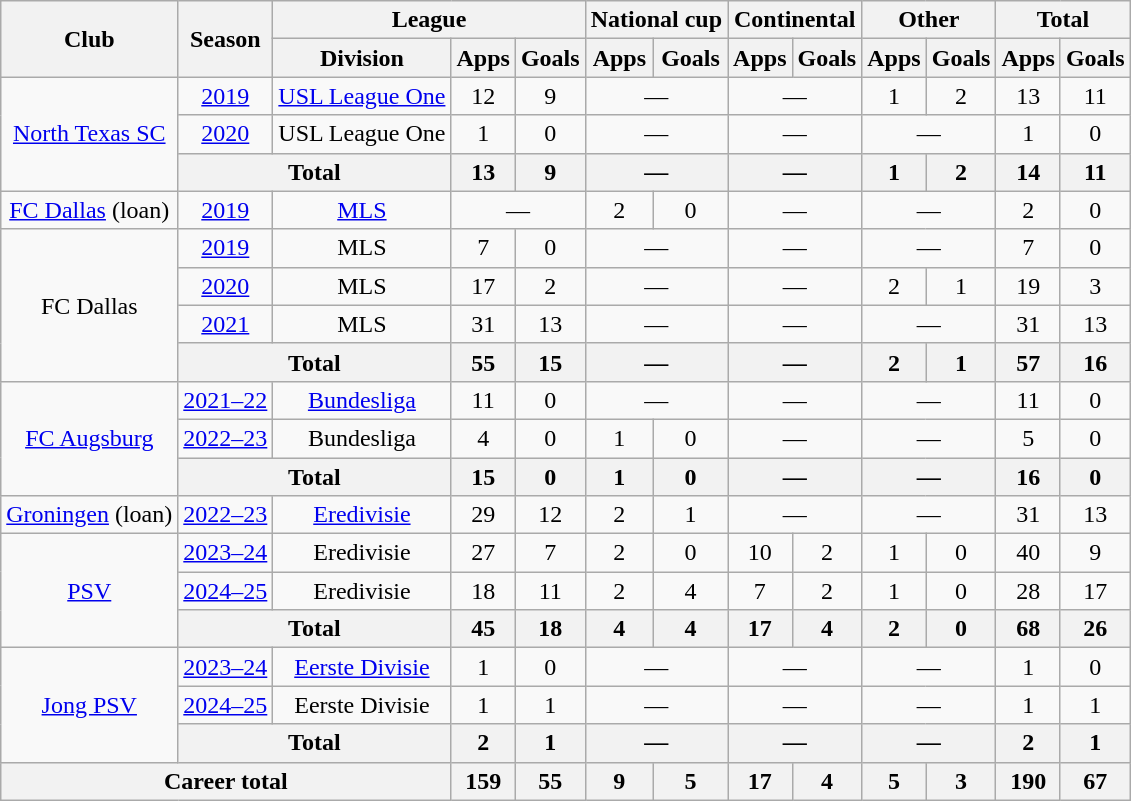<table class=wikitable style=text-align:center>
<tr>
<th rowspan=2>Club</th>
<th rowspan=2>Season</th>
<th colspan=3>League</th>
<th colspan=2>National cup</th>
<th colspan=2>Continental</th>
<th colspan=2>Other</th>
<th colspan=2>Total</th>
</tr>
<tr>
<th>Division</th>
<th>Apps</th>
<th>Goals</th>
<th>Apps</th>
<th>Goals</th>
<th>Apps</th>
<th>Goals</th>
<th>Apps</th>
<th>Goals</th>
<th>Apps</th>
<th>Goals</th>
</tr>
<tr>
<td rowspan=3><a href='#'>North Texas SC</a></td>
<td><a href='#'>2019</a></td>
<td><a href='#'>USL League One</a></td>
<td>12</td>
<td>9</td>
<td colspan=2>—</td>
<td colspan=2>—</td>
<td>1</td>
<td>2</td>
<td>13</td>
<td>11</td>
</tr>
<tr>
<td><a href='#'>2020</a></td>
<td>USL League One</td>
<td>1</td>
<td>0</td>
<td colspan=2>—</td>
<td colspan=2>—</td>
<td colspan=2>—</td>
<td>1</td>
<td>0</td>
</tr>
<tr>
<th colspan=2>Total</th>
<th>13</th>
<th>9</th>
<th colspan=2>—</th>
<th colspan=2>—</th>
<th>1</th>
<th>2</th>
<th>14</th>
<th>11</th>
</tr>
<tr>
<td><a href='#'>FC Dallas</a> (loan)</td>
<td><a href='#'>2019</a></td>
<td><a href='#'>MLS</a></td>
<td colspan=2>—</td>
<td>2</td>
<td>0</td>
<td colspan=2>—</td>
<td colspan=2>—</td>
<td>2</td>
<td>0</td>
</tr>
<tr>
<td rowspan=4>FC Dallas</td>
<td><a href='#'>2019</a></td>
<td>MLS</td>
<td>7</td>
<td>0</td>
<td colspan=2>—</td>
<td colspan=2>—</td>
<td colspan=2>—</td>
<td>7</td>
<td>0</td>
</tr>
<tr>
<td><a href='#'>2020</a></td>
<td>MLS</td>
<td>17</td>
<td>2</td>
<td colspan=2>—</td>
<td colspan=2>—</td>
<td>2</td>
<td>1</td>
<td>19</td>
<td>3</td>
</tr>
<tr>
<td><a href='#'>2021</a></td>
<td>MLS</td>
<td>31</td>
<td>13</td>
<td colspan=2>—</td>
<td colspan=2>—</td>
<td colspan=2>—</td>
<td>31</td>
<td>13</td>
</tr>
<tr>
<th colspan=2>Total</th>
<th>55</th>
<th>15</th>
<th colspan=2>—</th>
<th colspan=2>—</th>
<th>2</th>
<th>1</th>
<th>57</th>
<th>16</th>
</tr>
<tr>
<td rowspan=3><a href='#'>FC Augsburg</a></td>
<td><a href='#'>2021–22</a></td>
<td><a href='#'>Bundesliga</a></td>
<td>11</td>
<td>0</td>
<td colspan=2>—</td>
<td colspan=2>—</td>
<td colspan=2>—</td>
<td>11</td>
<td>0</td>
</tr>
<tr>
<td><a href='#'>2022–23</a></td>
<td>Bundesliga</td>
<td>4</td>
<td>0</td>
<td>1</td>
<td>0</td>
<td colspan=2>—</td>
<td colspan=2>—</td>
<td>5</td>
<td>0</td>
</tr>
<tr>
<th colspan=2>Total</th>
<th>15</th>
<th>0</th>
<th>1</th>
<th>0</th>
<th colspan=2>—</th>
<th colspan=2>—</th>
<th>16</th>
<th>0</th>
</tr>
<tr>
<td><a href='#'>Groningen</a> (loan)</td>
<td><a href='#'>2022–23</a></td>
<td><a href='#'>Eredivisie</a></td>
<td>29</td>
<td>12</td>
<td>2</td>
<td>1</td>
<td colspan=2>—</td>
<td colspan=2>—</td>
<td>31</td>
<td>13</td>
</tr>
<tr>
<td rowspan=3><a href='#'>PSV</a></td>
<td><a href='#'>2023–24</a></td>
<td>Eredivisie</td>
<td>27</td>
<td>7</td>
<td>2</td>
<td>0</td>
<td>10</td>
<td>2</td>
<td>1</td>
<td>0</td>
<td>40</td>
<td>9</td>
</tr>
<tr>
<td><a href='#'>2024–25</a></td>
<td>Eredivisie</td>
<td>18</td>
<td>11</td>
<td>2</td>
<td>4</td>
<td>7</td>
<td>2</td>
<td>1</td>
<td>0</td>
<td>28</td>
<td>17</td>
</tr>
<tr>
<th colspan=2>Total</th>
<th>45</th>
<th>18</th>
<th>4</th>
<th>4</th>
<th>17</th>
<th>4</th>
<th>2</th>
<th>0</th>
<th>68</th>
<th>26</th>
</tr>
<tr>
<td rowspan=3><a href='#'>Jong PSV</a></td>
<td><a href='#'>2023–24</a></td>
<td><a href='#'>Eerste Divisie</a></td>
<td>1</td>
<td>0</td>
<td colspan=2>—</td>
<td colspan=2>—</td>
<td colspan=2>—</td>
<td>1</td>
<td>0</td>
</tr>
<tr>
<td><a href='#'>2024–25</a></td>
<td>Eerste Divisie</td>
<td>1</td>
<td>1</td>
<td colspan=2>—</td>
<td colspan=2>—</td>
<td colspan=2>—</td>
<td>1</td>
<td>1</td>
</tr>
<tr>
<th colspan=2>Total</th>
<th>2</th>
<th>1</th>
<th colspan=2>—</th>
<th colspan=2>—</th>
<th colspan=2>—</th>
<th>2</th>
<th>1</th>
</tr>
<tr>
<th colspan=3>Career total</th>
<th>159</th>
<th>55</th>
<th>9</th>
<th>5</th>
<th>17</th>
<th>4</th>
<th>5</th>
<th>3</th>
<th>190</th>
<th>67</th>
</tr>
</table>
